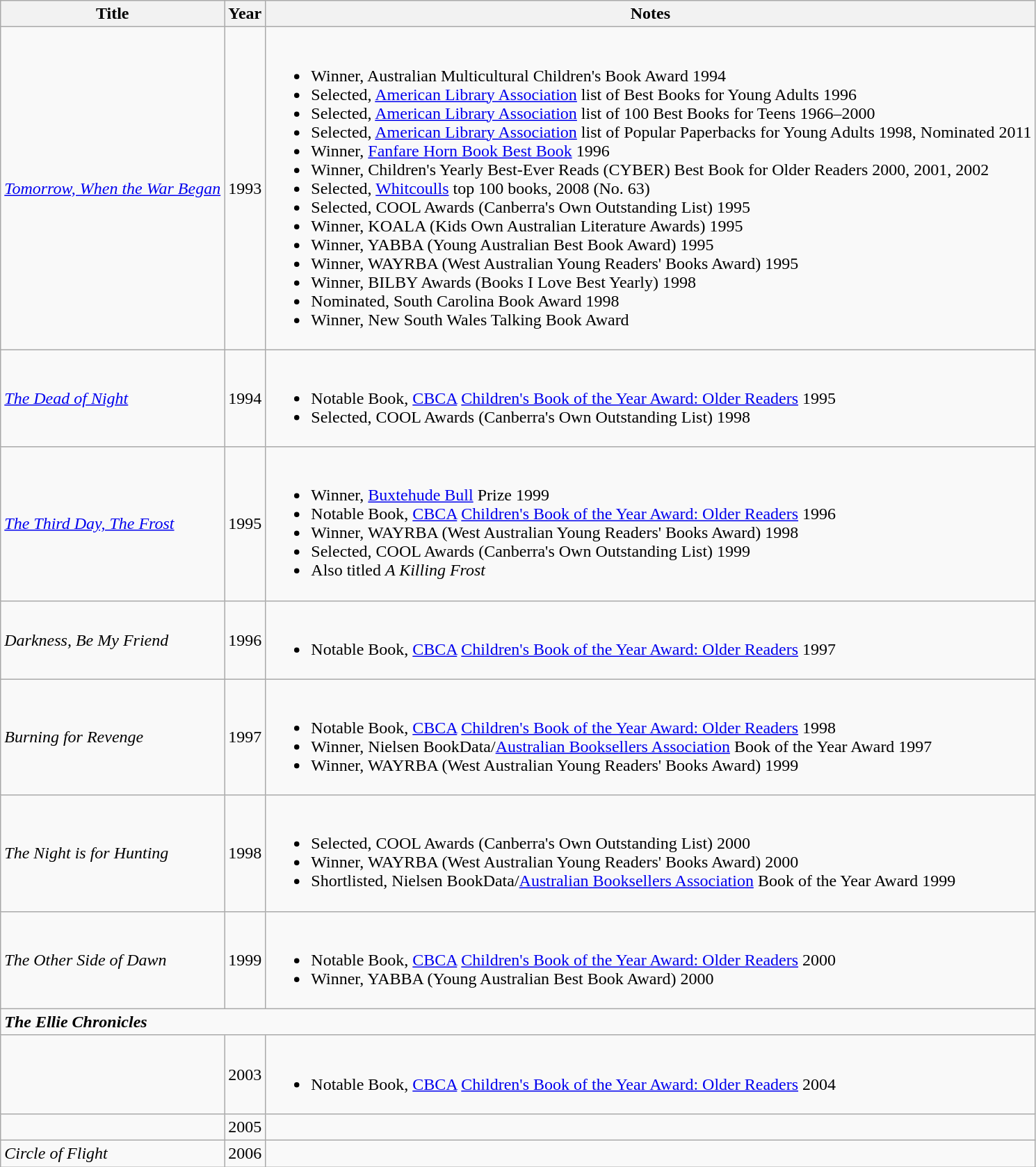<table class="wikitable">
<tr>
<th>Title</th>
<th>Year</th>
<th>Notes</th>
</tr>
<tr>
<td><em><a href='#'>Tomorrow, When the War Began</a></em></td>
<td>1993</td>
<td><br><ul><li>Winner, Australian Multicultural Children's Book Award 1994</li><li>Selected, <a href='#'>American Library Association</a> list of Best Books for Young Adults 1996</li><li>Selected, <a href='#'>American Library Association</a> list of 100 Best Books for Teens 1966–2000</li><li>Selected, <a href='#'>American Library Association</a> list of Popular Paperbacks for Young Adults 1998, Nominated 2011</li><li>Winner, <a href='#'>Fanfare Horn Book Best Book</a> 1996</li><li>Winner, Children's Yearly Best-Ever Reads (CYBER) Best Book for Older Readers 2000, 2001, 2002</li><li>Selected, <a href='#'>Whitcoulls</a> top 100 books, 2008 (No. 63)</li><li>Selected, COOL Awards (Canberra's Own Outstanding List) 1995</li><li>Winner, KOALA (Kids Own Australian Literature Awards) 1995</li><li>Winner, YABBA (Young Australian Best Book Award) 1995</li><li>Winner, WAYRBA (West Australian Young Readers' Books Award) 1995</li><li>Winner, BILBY Awards (Books I Love Best Yearly) 1998</li><li>Nominated, South Carolina Book Award 1998</li><li>Winner, New South Wales Talking Book Award</li></ul></td>
</tr>
<tr>
<td><em><a href='#'>The Dead of Night</a></em></td>
<td>1994</td>
<td><br><ul><li>Notable Book, <a href='#'>CBCA</a> <a href='#'>Children's Book of the Year Award: Older Readers</a> 1995</li><li>Selected, COOL Awards (Canberra's Own Outstanding List) 1998</li></ul></td>
</tr>
<tr>
<td><em><a href='#'>The Third Day, The Frost</a></em></td>
<td>1995</td>
<td><br><ul><li>Winner, <a href='#'>Buxtehude Bull</a> Prize 1999</li><li>Notable Book, <a href='#'>CBCA</a> <a href='#'>Children's Book of the Year Award: Older Readers</a> 1996</li><li>Winner, WAYRBA (West Australian Young Readers' Books Award) 1998</li><li>Selected, COOL Awards (Canberra's Own Outstanding List) 1999</li><li>Also titled <em>A Killing Frost</em></li></ul></td>
</tr>
<tr>
<td><em>Darkness, Be My Friend</em></td>
<td>1996</td>
<td><br><ul><li>Notable Book, <a href='#'>CBCA</a> <a href='#'>Children's Book of the Year Award: Older Readers</a> 1997</li></ul></td>
</tr>
<tr>
<td><em>Burning for Revenge</em></td>
<td>1997</td>
<td><br><ul><li>Notable Book, <a href='#'>CBCA</a> <a href='#'>Children's Book of the Year Award: Older Readers</a> 1998</li><li>Winner, Nielsen BookData/<a href='#'>Australian Booksellers Association</a> Book of the Year Award 1997</li><li>Winner, WAYRBA (West Australian Young Readers' Books Award) 1999</li></ul></td>
</tr>
<tr>
<td><em>The Night is for Hunting</em></td>
<td>1998</td>
<td><br><ul><li>Selected, COOL Awards (Canberra's Own Outstanding List) 2000</li><li>Winner, WAYRBA (West Australian Young Readers' Books Award) 2000</li><li>Shortlisted, Nielsen BookData/<a href='#'>Australian Booksellers Association</a> Book of the Year Award 1999</li></ul></td>
</tr>
<tr>
<td><em>The Other Side of Dawn</em></td>
<td>1999</td>
<td><br><ul><li>Notable Book, <a href='#'>CBCA</a> <a href='#'>Children's Book of the Year Award: Older Readers</a> 2000</li><li>Winner, YABBA (Young Australian Best Book Award) 2000</li></ul></td>
</tr>
<tr>
<td colspan="3"><strong><em>The Ellie Chronicles</em></strong></td>
</tr>
<tr>
<td><em></em></td>
<td>2003</td>
<td><br><ul><li>Notable Book, <a href='#'>CBCA</a> <a href='#'>Children's Book of the Year Award: Older Readers</a> 2004</li></ul></td>
</tr>
<tr>
<td><em></em></td>
<td>2005</td>
<td></td>
</tr>
<tr>
<td><em>Circle of Flight</em></td>
<td>2006</td>
<td></td>
</tr>
</table>
